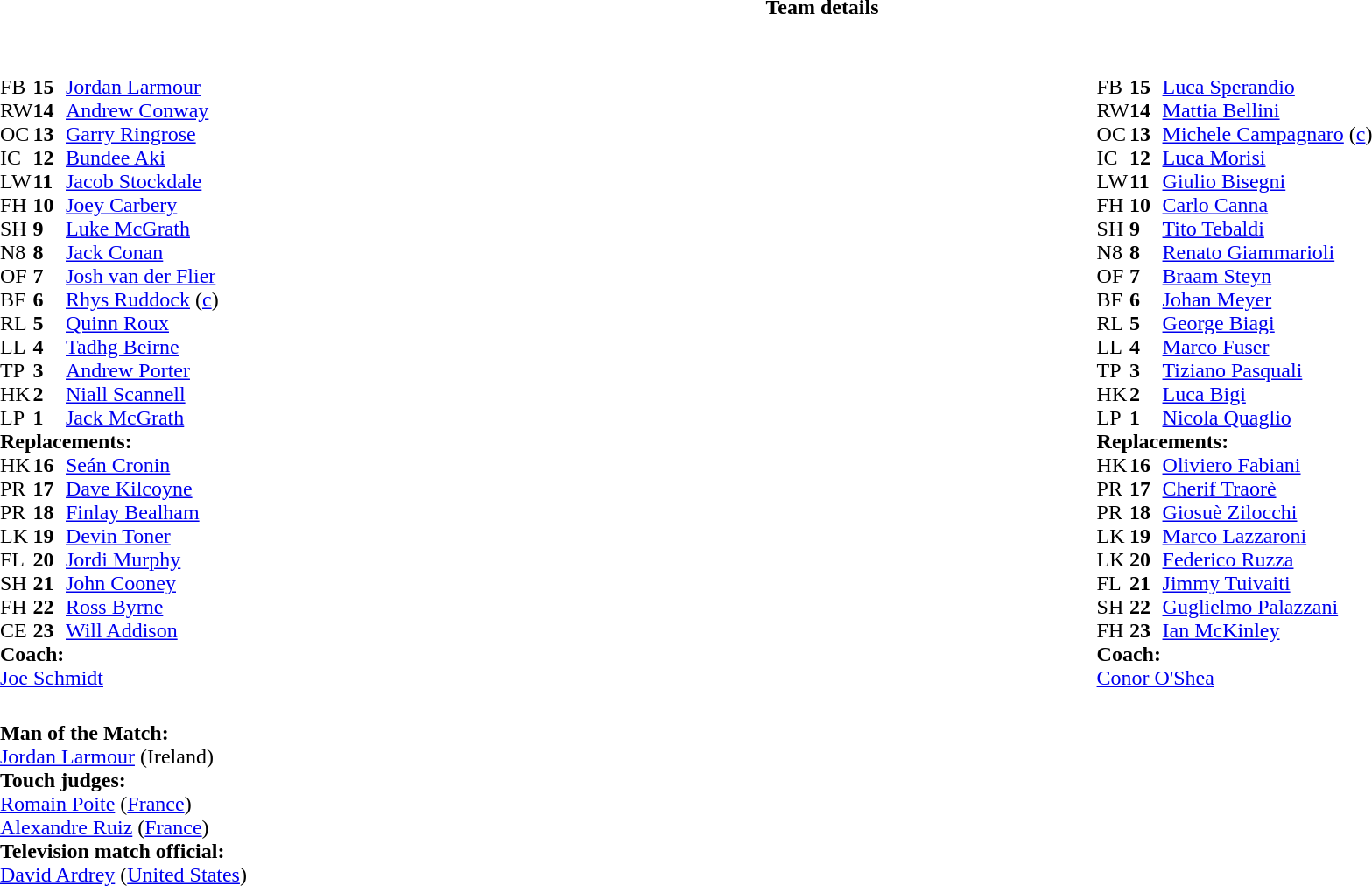<table border="0" style="width:100%" class="collapsible collapsed">
<tr>
<th>Team details</th>
</tr>
<tr>
<td><br><table style="width:100%">
<tr>
<td style="vertical-align:top;width:50%"><br><table cellspacing="0" cellpadding="0">
<tr>
<th width="25"></th>
<th width="25"></th>
</tr>
<tr>
<td>FB</td>
<td><strong>15</strong></td>
<td><a href='#'>Jordan Larmour</a></td>
</tr>
<tr>
<td>RW</td>
<td><strong>14</strong></td>
<td><a href='#'>Andrew Conway</a></td>
</tr>
<tr>
<td>OC</td>
<td><strong>13</strong></td>
<td><a href='#'>Garry Ringrose</a></td>
</tr>
<tr>
<td>IC</td>
<td><strong>12</strong></td>
<td><a href='#'>Bundee Aki</a></td>
</tr>
<tr>
<td>LW</td>
<td><strong>11</strong></td>
<td><a href='#'>Jacob Stockdale</a></td>
<td></td>
<td></td>
</tr>
<tr>
<td>FH</td>
<td><strong>10</strong></td>
<td><a href='#'>Joey Carbery</a></td>
<td></td>
<td></td>
</tr>
<tr>
<td>SH</td>
<td><strong>9</strong></td>
<td><a href='#'>Luke McGrath</a></td>
<td></td>
<td></td>
</tr>
<tr>
<td>N8</td>
<td><strong>8</strong></td>
<td><a href='#'>Jack Conan</a></td>
</tr>
<tr>
<td>OF</td>
<td><strong>7</strong></td>
<td><a href='#'>Josh van der Flier</a></td>
<td></td>
<td></td>
</tr>
<tr>
<td>BF</td>
<td><strong>6</strong></td>
<td><a href='#'>Rhys Ruddock</a> (<a href='#'>c</a>)</td>
</tr>
<tr>
<td>RL</td>
<td><strong>5</strong></td>
<td><a href='#'>Quinn Roux</a></td>
</tr>
<tr>
<td>LL</td>
<td><strong>4</strong></td>
<td><a href='#'>Tadhg Beirne</a></td>
<td></td>
<td></td>
</tr>
<tr>
<td>TP</td>
<td><strong>3</strong></td>
<td><a href='#'>Andrew Porter</a></td>
<td></td>
<td></td>
</tr>
<tr>
<td>HK</td>
<td><strong>2</strong></td>
<td><a href='#'>Niall Scannell</a></td>
<td></td>
<td></td>
</tr>
<tr>
<td>LP</td>
<td><strong>1</strong></td>
<td><a href='#'>Jack McGrath</a></td>
<td></td>
<td></td>
</tr>
<tr>
<td colspan="3"><strong>Replacements:</strong></td>
</tr>
<tr>
<td>HK</td>
<td><strong>16</strong></td>
<td><a href='#'>Seán Cronin</a></td>
<td></td>
<td></td>
</tr>
<tr>
<td>PR</td>
<td><strong>17</strong></td>
<td><a href='#'>Dave Kilcoyne</a></td>
<td></td>
<td></td>
</tr>
<tr>
<td>PR</td>
<td><strong>18</strong></td>
<td><a href='#'>Finlay Bealham</a></td>
<td></td>
<td></td>
</tr>
<tr>
<td>LK</td>
<td><strong>19</strong></td>
<td><a href='#'>Devin Toner</a></td>
<td></td>
<td></td>
</tr>
<tr>
<td>FL</td>
<td><strong>20</strong></td>
<td><a href='#'>Jordi Murphy</a></td>
<td></td>
<td></td>
</tr>
<tr>
<td>SH</td>
<td><strong>21</strong></td>
<td><a href='#'>John Cooney</a></td>
<td></td>
<td></td>
</tr>
<tr>
<td>FH</td>
<td><strong>22</strong></td>
<td><a href='#'>Ross Byrne</a></td>
<td></td>
<td></td>
</tr>
<tr>
<td>CE</td>
<td><strong>23</strong></td>
<td><a href='#'>Will Addison</a></td>
<td></td>
<td></td>
</tr>
<tr>
<td colspan="3"><strong>Coach:</strong></td>
</tr>
<tr>
<td colspan="4"> <a href='#'>Joe Schmidt</a></td>
</tr>
</table>
</td>
<td style="vertical-align:top;width:50%"><br><table cellspacing="0" cellpadding="0" style="margin:auto">
<tr>
<th width="25"></th>
<th width="25"></th>
</tr>
<tr>
<td>FB</td>
<td><strong>15</strong></td>
<td><a href='#'>Luca Sperandio</a></td>
</tr>
<tr>
<td>RW</td>
<td><strong>14</strong></td>
<td><a href='#'>Mattia Bellini</a></td>
</tr>
<tr>
<td>OC</td>
<td><strong>13</strong></td>
<td><a href='#'>Michele Campagnaro</a> (<a href='#'>c</a>)</td>
</tr>
<tr>
<td>IC</td>
<td><strong>12</strong></td>
<td><a href='#'>Luca Morisi</a></td>
<td></td>
<td></td>
</tr>
<tr>
<td>LW</td>
<td><strong>11</strong></td>
<td><a href='#'>Giulio Bisegni</a></td>
</tr>
<tr>
<td>FH</td>
<td><strong>10</strong></td>
<td><a href='#'>Carlo Canna</a></td>
<td></td>
<td></td>
</tr>
<tr>
<td>SH</td>
<td><strong>9</strong></td>
<td><a href='#'>Tito Tebaldi</a></td>
</tr>
<tr>
<td>N8</td>
<td><strong>8</strong></td>
<td><a href='#'>Renato Giammarioli</a></td>
<td></td>
<td></td>
</tr>
<tr>
<td>OF</td>
<td><strong>7</strong></td>
<td><a href='#'>Braam Steyn</a></td>
</tr>
<tr>
<td>BF</td>
<td><strong>6</strong></td>
<td><a href='#'>Johan Meyer</a></td>
</tr>
<tr>
<td>RL</td>
<td><strong>5</strong></td>
<td><a href='#'>George Biagi</a></td>
<td></td>
<td></td>
</tr>
<tr>
<td>LL</td>
<td><strong>4</strong></td>
<td><a href='#'>Marco Fuser</a></td>
<td></td>
<td></td>
</tr>
<tr>
<td>TP</td>
<td><strong>3</strong></td>
<td><a href='#'>Tiziano Pasquali</a></td>
<td></td>
<td></td>
</tr>
<tr>
<td>HK</td>
<td><strong>2</strong></td>
<td><a href='#'>Luca Bigi</a></td>
<td></td>
<td></td>
</tr>
<tr>
<td>LP</td>
<td><strong>1</strong></td>
<td><a href='#'>Nicola Quaglio</a></td>
<td></td>
<td></td>
</tr>
<tr>
<td colspan="3"><strong>Replacements:</strong></td>
</tr>
<tr>
<td>HK</td>
<td><strong>16</strong></td>
<td><a href='#'>Oliviero Fabiani</a></td>
<td></td>
<td></td>
</tr>
<tr>
<td>PR</td>
<td><strong>17</strong></td>
<td><a href='#'>Cherif Traorè</a></td>
<td></td>
<td></td>
</tr>
<tr>
<td>PR</td>
<td><strong>18</strong></td>
<td><a href='#'>Giosuè Zilocchi</a></td>
<td></td>
<td></td>
</tr>
<tr>
<td>LK</td>
<td><strong>19</strong></td>
<td><a href='#'>Marco Lazzaroni</a></td>
<td></td>
<td></td>
</tr>
<tr>
<td>LK</td>
<td><strong>20</strong></td>
<td><a href='#'>Federico Ruzza</a></td>
<td></td>
<td></td>
</tr>
<tr>
<td>FL</td>
<td><strong>21</strong></td>
<td><a href='#'>Jimmy Tuivaiti</a></td>
<td></td>
<td></td>
</tr>
<tr>
<td>SH</td>
<td><strong>22</strong></td>
<td><a href='#'>Guglielmo Palazzani</a></td>
<td></td>
<td></td>
</tr>
<tr>
<td>FH</td>
<td><strong>23</strong></td>
<td><a href='#'>Ian McKinley</a></td>
<td></td>
<td></td>
</tr>
<tr>
<td colspan="3"><strong>Coach:</strong></td>
</tr>
<tr>
<td colspan="4"> <a href='#'>Conor O'Shea</a></td>
</tr>
</table>
</td>
</tr>
</table>
<table style="width:100%">
<tr>
<td><br><strong>Man of the Match:</strong>
<br><a href='#'>Jordan Larmour</a> (Ireland)<br><strong>Touch judges:</strong>
<br><a href='#'>Romain Poite</a> (<a href='#'>France</a>)
<br><a href='#'>Alexandre Ruiz</a> (<a href='#'>France</a>)
<br><strong>Television match official:</strong>
<br><a href='#'>David Ardrey</a> (<a href='#'>United States</a>)</td>
</tr>
</table>
</td>
</tr>
</table>
